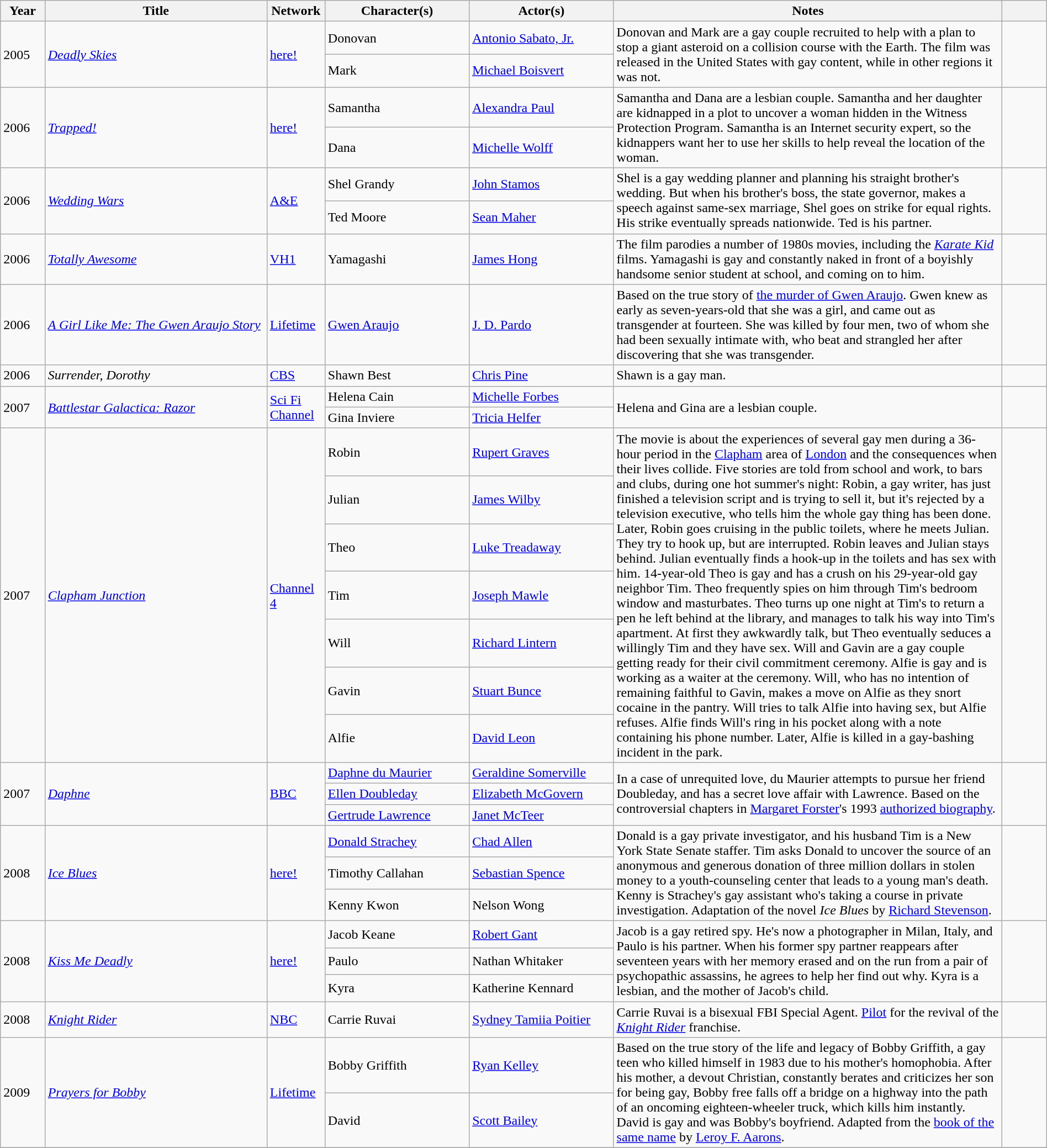<table class="wikitable sortable" style="width: 100%">
<tr>
<th style="width:4%;">Year</th>
<th style="width:20%;">Title</th>
<th style="width:4%;">Network</th>
<th style="width:13%;">Character(s)</th>
<th style="width:13%;">Actor(s)</th>
<th style="width:35%;">Notes</th>
<th style="width:4%;" class="unsortable"></th>
</tr>
<tr>
<td rowspan="2">2005</td>
<td rowspan="2"><em><a href='#'>Deadly Skies</a></em></td>
<td rowspan="2"><a href='#'>here!</a></td>
<td>Donovan</td>
<td><a href='#'>Antonio Sabato, Jr.</a></td>
<td rowspan="2">Donovan and Mark are a gay couple recruited to help with a plan to stop a giant asteroid on a collision course with the Earth. The film was released in the United States with gay content, while in other regions it was not.</td>
<td rowspan="2"></td>
</tr>
<tr>
<td>Mark</td>
<td><a href='#'>Michael Boisvert</a></td>
</tr>
<tr>
<td rowspan="2">2006</td>
<td rowspan="2"><em><a href='#'>Trapped!</a></em></td>
<td rowspan="2"><a href='#'>here!</a></td>
<td>Samantha</td>
<td><a href='#'>Alexandra Paul</a></td>
<td rowspan="2">Samantha and Dana are a lesbian couple. Samantha and her daughter are kidnapped in a plot to uncover a woman hidden in the Witness Protection Program. Samantha is an Internet security expert, so the kidnappers want her to use her skills to help reveal the location of the woman.</td>
<td rowspan="2">  </td>
</tr>
<tr>
<td>Dana</td>
<td><a href='#'>Michelle Wolff</a></td>
</tr>
<tr>
<td rowspan="2">2006</td>
<td rowspan="2"><em><a href='#'>Wedding Wars</a></em></td>
<td rowspan="2"><a href='#'>A&E</a></td>
<td>Shel Grandy</td>
<td><a href='#'>John Stamos</a></td>
<td rowspan="2">Shel is a gay wedding planner and planning his straight brother's wedding. But when his brother's boss, the state governor, makes a speech against same-sex marriage, Shel goes on strike for equal rights. His strike eventually spreads nationwide. Ted is his partner.</td>
<td rowspan="2"></td>
</tr>
<tr>
<td>Ted Moore</td>
<td><a href='#'>Sean Maher</a></td>
</tr>
<tr>
<td>2006</td>
<td><em><a href='#'>Totally Awesome</a></em></td>
<td><a href='#'>VH1</a></td>
<td>Yamagashi</td>
<td><a href='#'>James Hong</a></td>
<td>The film parodies a number of 1980s movies, including the <a href='#'><em>Karate Kid</em></a> films. Yamagashi is gay and constantly naked in front of a boyishly handsome senior student at school, and coming on to him.</td>
<td></td>
</tr>
<tr>
<td>2006</td>
<td><em><a href='#'>A Girl Like Me: The Gwen Araujo Story</a></em></td>
<td><a href='#'>Lifetime</a></td>
<td><a href='#'>Gwen Araujo</a></td>
<td><a href='#'>J. D. Pardo</a></td>
<td>Based on the true story of <a href='#'>the murder of Gwen Araujo</a>. Gwen knew as early as seven-years-old that she was a girl, and came out as transgender at fourteen. She was killed by four men, two of whom she had been sexually intimate with, who beat and strangled her after discovering that she was transgender.</td>
<td></td>
</tr>
<tr>
<td>2006</td>
<td><em>Surrender, Dorothy</em></td>
<td><a href='#'>CBS</a></td>
<td>Shawn Best</td>
<td><a href='#'>Chris Pine</a></td>
<td>Shawn is a gay man.</td>
<td></td>
</tr>
<tr>
<td rowspan="2">2007</td>
<td rowspan="2"><em><a href='#'>Battlestar Galactica: Razor</a></em></td>
<td rowspan="2"><a href='#'>Sci Fi Channel</a></td>
<td>Helena Cain</td>
<td><a href='#'>Michelle Forbes</a></td>
<td rowspan="2">Helena and Gina are a lesbian couple.</td>
<td rowspan="2"></td>
</tr>
<tr>
<td>Gina Inviere</td>
<td><a href='#'>Tricia Helfer</a></td>
</tr>
<tr>
<td rowspan="7">2007</td>
<td rowspan="7"><em><a href='#'>Clapham Junction</a></em></td>
<td rowspan="7"><a href='#'>Channel 4</a></td>
<td>Robin</td>
<td><a href='#'>Rupert Graves</a></td>
<td rowspan="7">The movie is about the experiences of several gay men during a 36-hour period in the <a href='#'>Clapham</a> area of <a href='#'>London</a> and the consequences when their lives collide. Five stories are told from school and work, to bars and clubs, during one hot summer's night:  Robin, a gay writer, has just finished a television script and is trying to sell it, but it's rejected by a television executive, who tells him the whole gay thing has been done. Later, Robin goes cruising in the public toilets, where he meets Julian. They try to hook up, but are interrupted. Robin leaves and Julian stays behind. Julian eventually finds a hook-up in the toilets and has sex with him.  14-year-old Theo is gay and has a crush on his 29-year-old gay neighbor Tim. Theo frequently spies on him through Tim's bedroom window and masturbates. Theo turns up one night at Tim's to return a pen he left behind at the library, and manages to talk his way into Tim's apartment. At first they awkwardly talk, but Theo eventually seduces a willingly Tim and they have sex.  Will and Gavin are a gay couple getting ready for their civil commitment ceremony. Alfie is gay and is working as a waiter at the ceremony. Will, who has no intention of remaining faithful to Gavin, makes a move on Alfie as they snort cocaine in the pantry. Will tries to talk Alfie into having sex, but Alfie refuses. Alfie finds Will's ring in his pocket along with a note containing his phone number. Later, Alfie is killed in a gay-bashing incident in the park.</td>
<td rowspan="7">  </td>
</tr>
<tr>
<td>Julian</td>
<td><a href='#'>James Wilby</a></td>
</tr>
<tr>
<td>Theo</td>
<td><a href='#'>Luke Treadaway</a></td>
</tr>
<tr>
<td>Tim</td>
<td><a href='#'>Joseph Mawle</a></td>
</tr>
<tr>
<td>Will</td>
<td><a href='#'>Richard Lintern</a></td>
</tr>
<tr>
<td>Gavin</td>
<td><a href='#'>Stuart Bunce</a></td>
</tr>
<tr>
<td>Alfie</td>
<td><a href='#'>David Leon</a></td>
</tr>
<tr>
<td rowspan="3">2007</td>
<td rowspan="3"><em><a href='#'>Daphne</a></em></td>
<td rowspan="3"><a href='#'>BBC</a></td>
<td><a href='#'>Daphne du Maurier</a></td>
<td><a href='#'>Geraldine Somerville</a></td>
<td rowspan="3">In a case of unrequited love, du Maurier attempts to pursue her friend Doubleday, and has a secret love affair with Lawrence. Based on the controversial chapters in <a href='#'>Margaret Forster</a>'s 1993 <a href='#'>authorized biography</a>.</td>
<td rowspan="3"></td>
</tr>
<tr>
<td><a href='#'>Ellen Doubleday</a></td>
<td><a href='#'>Elizabeth McGovern</a></td>
</tr>
<tr>
<td><a href='#'>Gertrude Lawrence</a></td>
<td><a href='#'>Janet McTeer</a></td>
</tr>
<tr>
<td rowspan="3">2008</td>
<td rowspan="3"><em><a href='#'>Ice Blues</a></em></td>
<td rowspan="3"><a href='#'>here!</a></td>
<td><a href='#'>Donald Strachey</a></td>
<td><a href='#'>Chad Allen</a></td>
<td rowspan="3">Donald is a gay private investigator, and his husband Tim is a New York State Senate staffer. Tim asks Donald to uncover the source of an anonymous and generous donation of three million dollars in stolen money to a youth-counseling center that leads to a young man's death. Kenny is Strachey's gay assistant who's taking a course in private investigation. Adaptation of the novel <em>Ice Blues</em> by <a href='#'>Richard Stevenson</a>.</td>
<td rowspan="3"></td>
</tr>
<tr>
<td>Timothy Callahan</td>
<td><a href='#'>Sebastian Spence</a></td>
</tr>
<tr>
<td>Kenny Kwon</td>
<td>Nelson Wong</td>
</tr>
<tr>
<td rowspan="3">2008</td>
<td rowspan="3"><em><a href='#'>Kiss Me Deadly</a></em></td>
<td rowspan="3"><a href='#'>here!</a></td>
<td>Jacob Keane</td>
<td><a href='#'>Robert Gant</a></td>
<td rowspan="3">Jacob is a gay retired spy. He's now a photographer in Milan, Italy, and Paulo is his partner. When his former spy partner reappears after seventeen years with her memory erased and on the run from a pair of psychopathic assassins, he agrees to help her find out why.  Kyra is a lesbian, and the mother of Jacob's child.</td>
<td rowspan="3"></td>
</tr>
<tr>
<td>Paulo</td>
<td>Nathan Whitaker</td>
</tr>
<tr>
<td>Kyra</td>
<td>Katherine Kennard</td>
</tr>
<tr>
<td>2008</td>
<td><em><a href='#'>Knight Rider</a></em></td>
<td><a href='#'>NBC</a></td>
<td>Carrie Ruvai</td>
<td><a href='#'>Sydney Tamiia Poitier</a></td>
<td>Carrie Ruvai is a bisexual FBI Special Agent. <a href='#'>Pilot</a> for the revival of the <em><a href='#'>Knight Rider</a></em> franchise.</td>
<td></td>
</tr>
<tr>
<td rowspan="2">2009</td>
<td rowspan="2"><em><a href='#'>Prayers for Bobby</a></em></td>
<td rowspan="2"><a href='#'>Lifetime</a></td>
<td>Bobby Griffith</td>
<td><a href='#'>Ryan Kelley</a></td>
<td rowspan="2">Based on the true story of the life and legacy of Bobby Griffith, a gay teen who killed himself in 1983 due to his mother's homophobia. After his mother, a devout Christian, constantly berates and criticizes her son for being gay, Bobby free falls off a bridge on a highway into the path of an oncoming eighteen-wheeler truck, which kills him instantly. David is gay and was Bobby's boyfriend. Adapted from the <a href='#'>book of the same name</a> by <a href='#'>Leroy F. Aarons</a>.</td>
<td rowspan="2"></td>
</tr>
<tr>
<td>David</td>
<td><a href='#'>Scott Bailey</a></td>
</tr>
<tr>
</tr>
</table>
